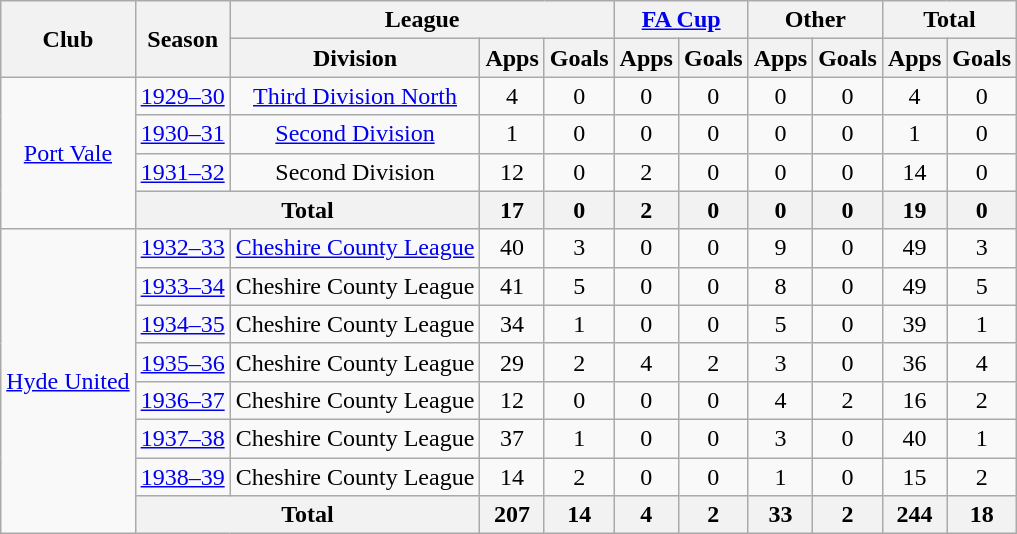<table class="wikitable" style="text-align:center">
<tr>
<th rowspan="2">Club</th>
<th rowspan="2">Season</th>
<th colspan="3">League</th>
<th colspan="2"><a href='#'>FA Cup</a></th>
<th colspan="2">Other</th>
<th colspan="2">Total</th>
</tr>
<tr>
<th>Division</th>
<th>Apps</th>
<th>Goals</th>
<th>Apps</th>
<th>Goals</th>
<th>Apps</th>
<th>Goals</th>
<th>Apps</th>
<th>Goals</th>
</tr>
<tr>
<td rowspan="4"><a href='#'>Port Vale</a></td>
<td><a href='#'>1929–30</a></td>
<td><a href='#'>Third Division North</a></td>
<td>4</td>
<td>0</td>
<td>0</td>
<td>0</td>
<td>0</td>
<td>0</td>
<td>4</td>
<td>0</td>
</tr>
<tr>
<td><a href='#'>1930–31</a></td>
<td><a href='#'>Second Division</a></td>
<td>1</td>
<td>0</td>
<td>0</td>
<td>0</td>
<td>0</td>
<td>0</td>
<td>1</td>
<td>0</td>
</tr>
<tr>
<td><a href='#'>1931–32</a></td>
<td>Second Division</td>
<td>12</td>
<td>0</td>
<td>2</td>
<td>0</td>
<td>0</td>
<td>0</td>
<td>14</td>
<td>0</td>
</tr>
<tr>
<th colspan="2">Total</th>
<th>17</th>
<th>0</th>
<th>2</th>
<th>0</th>
<th>0</th>
<th>0</th>
<th>19</th>
<th>0</th>
</tr>
<tr>
<td rowspan="8"><a href='#'>Hyde United</a></td>
<td><a href='#'>1932–33</a></td>
<td><a href='#'>Cheshire County League</a></td>
<td>40</td>
<td>3</td>
<td>0</td>
<td>0</td>
<td>9</td>
<td>0</td>
<td>49</td>
<td>3</td>
</tr>
<tr>
<td><a href='#'>1933–34</a></td>
<td>Cheshire County League</td>
<td>41</td>
<td>5</td>
<td>0</td>
<td>0</td>
<td>8</td>
<td>0</td>
<td>49</td>
<td>5</td>
</tr>
<tr>
<td><a href='#'>1934–35</a></td>
<td>Cheshire County League</td>
<td>34</td>
<td>1</td>
<td>0</td>
<td>0</td>
<td>5</td>
<td>0</td>
<td>39</td>
<td>1</td>
</tr>
<tr>
<td><a href='#'>1935–36</a></td>
<td>Cheshire County League</td>
<td>29</td>
<td>2</td>
<td>4</td>
<td>2</td>
<td>3</td>
<td>0</td>
<td>36</td>
<td>4</td>
</tr>
<tr>
<td><a href='#'>1936–37</a></td>
<td>Cheshire County League</td>
<td>12</td>
<td>0</td>
<td>0</td>
<td>0</td>
<td>4</td>
<td>2</td>
<td>16</td>
<td>2</td>
</tr>
<tr>
<td><a href='#'>1937–38</a></td>
<td>Cheshire County League</td>
<td>37</td>
<td>1</td>
<td>0</td>
<td>0</td>
<td>3</td>
<td>0</td>
<td>40</td>
<td>1</td>
</tr>
<tr>
<td><a href='#'>1938–39</a></td>
<td>Cheshire County League</td>
<td>14</td>
<td>2</td>
<td>0</td>
<td>0</td>
<td>1</td>
<td>0</td>
<td>15</td>
<td>2</td>
</tr>
<tr>
<th colspan="2">Total</th>
<th>207</th>
<th>14</th>
<th>4</th>
<th>2</th>
<th>33</th>
<th>2</th>
<th>244</th>
<th>18</th>
</tr>
</table>
